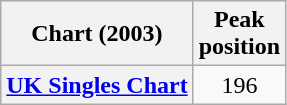<table class="wikitable plainrowheaders">
<tr>
<th scope="col">Chart (2003)</th>
<th scope="col">Peak<br>position</th>
</tr>
<tr>
<th scope="row"><a href='#'>UK Singles Chart</a></th>
<td align="center">196</td>
</tr>
</table>
